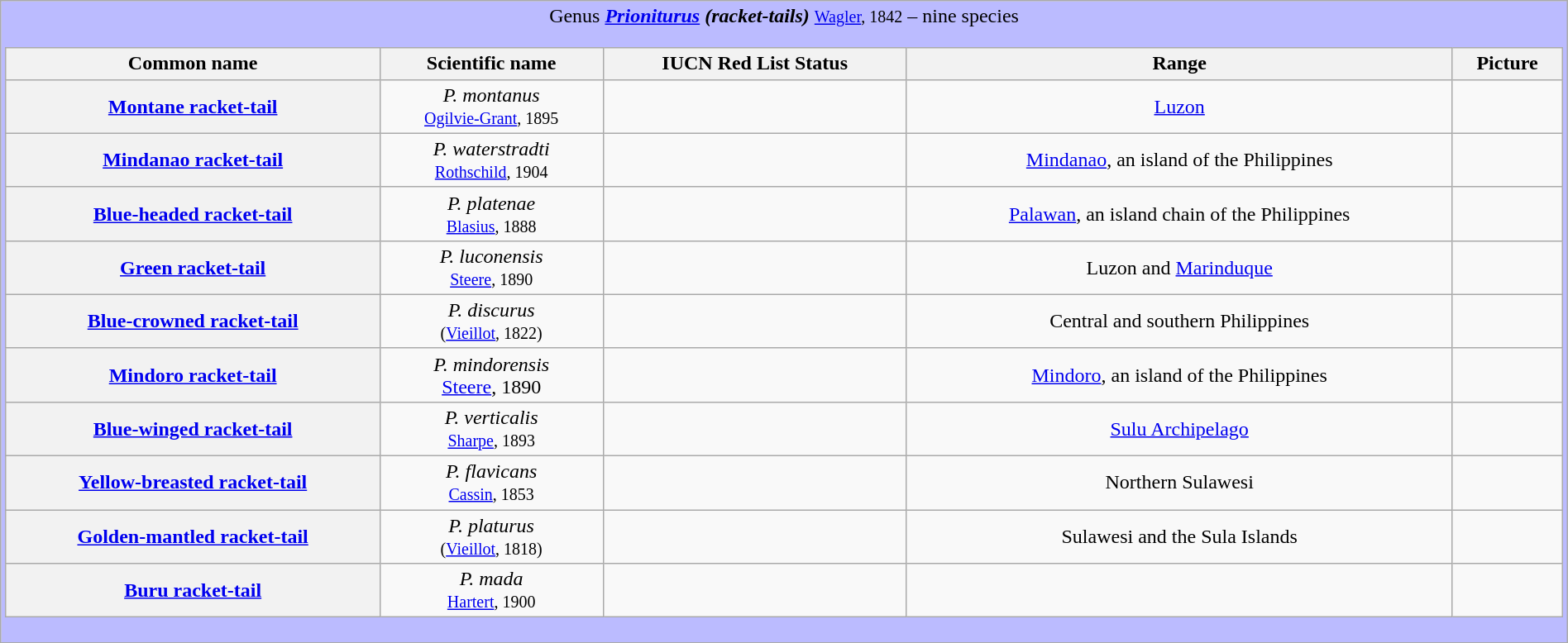<table class="wikitable" style="width:100%;text-align:center">
<tr>
<td colspan="100%" align="center" bgcolor="#BBBBFF">Genus <strong><em><a href='#'>Prioniturus</a> (racket-tails)</em></strong> <small><a href='#'>Wagler</a>, 1842</small> – nine species<br><table class="wikitable sortable" style="width:100%;text-align:center">
<tr>
<th scope="col">Common name</th>
<th scope="col">Scientific name</th>
<th scope="col">IUCN Red List Status</th>
<th scope="col" class="unsortable">Range</th>
<th scope="col" class="unsortable">Picture</th>
</tr>
<tr>
<th scope="row"><a href='#'>Montane racket-tail</a></th>
<td><em>P. montanus</em> <br><small><a href='#'>Ogilvie-Grant</a>, 1895</small></td>
<td></td>
<td><a href='#'>Luzon</a></td>
<td></td>
</tr>
<tr>
<th scope="row"><a href='#'>Mindanao racket-tail</a></th>
<td><em>P. waterstradti</em> <br><small><a href='#'>Rothschild</a>, 1904</small></td>
<td></td>
<td><a href='#'>Mindanao</a>, an island of the Philippines</td>
<td></td>
</tr>
<tr>
<th scope="row"><a href='#'>Blue-headed racket-tail</a></th>
<td><em>P. platenae</em> <br><small><a href='#'>Blasius</a>, 1888</small></td>
<td></td>
<td><a href='#'>Palawan</a>, an island chain of the Philippines</td>
<td></td>
</tr>
<tr>
<th scope="row"><a href='#'>Green racket-tail</a></th>
<td><em>P. luconensis</em> <br><small><a href='#'>Steere</a>, 1890</small></td>
<td></td>
<td>Luzon and <a href='#'>Marinduque</a></td>
<td></td>
</tr>
<tr>
<th scope="row"><a href='#'>Blue-crowned racket-tail</a></th>
<td><em>P. discurus</em> <br><small>(<a href='#'>Vieillot</a>, 1822)</small></td>
<td></td>
<td>Central and southern Philippines</td>
<td></td>
</tr>
<tr>
<th scope="row"><a href='#'>Mindoro racket-tail</a></th>
<td><em>P. mindorensis</em> <br><a href='#'>Steere</a>, 1890</td>
<td></td>
<td><a href='#'>Mindoro</a>, an island of the Philippines</td>
<td></td>
</tr>
<tr>
<th scope="row"><a href='#'>Blue-winged racket-tail</a></th>
<td><em>P. verticalis</em> <br><small><a href='#'>Sharpe</a>, 1893</small></td>
<td></td>
<td><a href='#'>Sulu Archipelago</a></td>
<td></td>
</tr>
<tr>
<th scope="row"><a href='#'>Yellow-breasted racket-tail</a></th>
<td><em>P. flavicans</em> <br><small><a href='#'>Cassin</a>, 1853</small></td>
<td></td>
<td>Northern Sulawesi</td>
<td></td>
</tr>
<tr>
<th scope="row"><a href='#'>Golden-mantled racket-tail</a></th>
<td><em>P. platurus</em> <br><small>(<a href='#'>Vieillot</a>, 1818)</small></td>
<td></td>
<td>Sulawesi and the Sula Islands</td>
<td></td>
</tr>
<tr>
<th scope="row"><a href='#'>Buru racket-tail</a></th>
<td><em>P. mada</em> <br><small><a href='#'>Hartert</a>, 1900</small></td>
<td></td>
<td></td>
<td></td>
</tr>
</table>
</td>
</tr>
</table>
